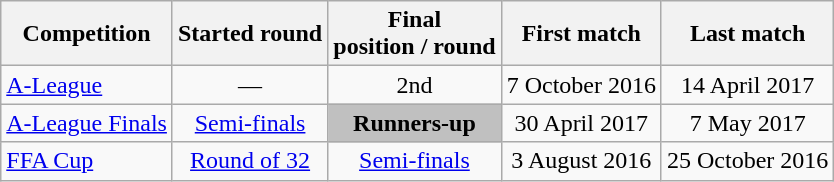<table class="wikitable">
<tr>
<th>Competition</th>
<th>Started round</th>
<th>Final <br>position / round</th>
<th>First match</th>
<th>Last match</th>
</tr>
<tr style="text-align: center">
<td align=left><a href='#'>A-League</a></td>
<td>—</td>
<td>2nd</td>
<td>7 October 2016</td>
<td>14 April 2017</td>
</tr>
<tr style="text-align: center">
<td align=left><a href='#'>A-League Finals</a></td>
<td><a href='#'>Semi-finals</a></td>
<td style="background:silver;"><strong>Runners-up</strong></td>
<td>30 April 2017</td>
<td>7 May 2017</td>
</tr>
<tr style="text-align: center">
<td align=left><a href='#'>FFA Cup</a></td>
<td><a href='#'>Round of 32</a></td>
<td><a href='#'>Semi-finals</a></td>
<td>3 August 2016</td>
<td>25 October 2016</td>
</tr>
</table>
